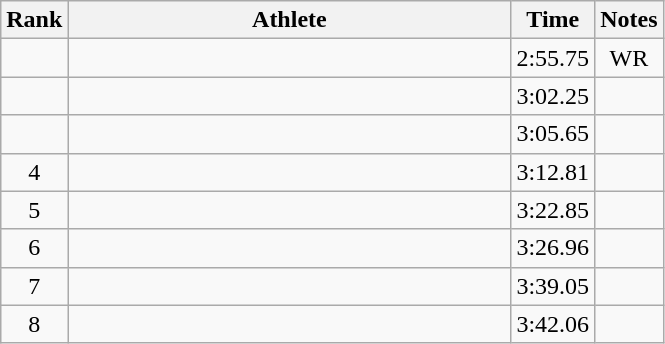<table class="wikitable" style="text-align:center">
<tr>
<th>Rank</th>
<th Style="width:18em">Athlete</th>
<th>Time</th>
<th>Notes</th>
</tr>
<tr>
<td></td>
<td style="text-align:left"></td>
<td>2:55.75</td>
<td>WR</td>
</tr>
<tr>
<td></td>
<td style="text-align:left"></td>
<td>3:02.25</td>
<td></td>
</tr>
<tr>
<td></td>
<td style="text-align:left"></td>
<td>3:05.65</td>
<td></td>
</tr>
<tr>
<td>4</td>
<td style="text-align:left"></td>
<td>3:12.81</td>
<td></td>
</tr>
<tr>
<td>5</td>
<td style="text-align:left"></td>
<td>3:22.85</td>
<td></td>
</tr>
<tr>
<td>6</td>
<td style="text-align:left"></td>
<td>3:26.96</td>
<td></td>
</tr>
<tr>
<td>7</td>
<td style="text-align:left"></td>
<td>3:39.05</td>
<td></td>
</tr>
<tr>
<td>8</td>
<td style="text-align:left"></td>
<td>3:42.06</td>
<td></td>
</tr>
</table>
